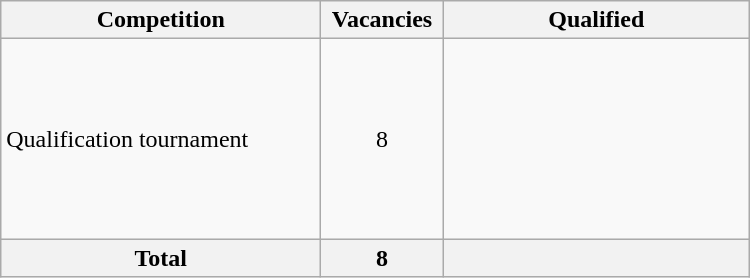<table class = "wikitable" width=500>
<tr>
<th width=300>Competition</th>
<th width=80>Vacancies</th>
<th width=300>Qualified</th>
</tr>
<tr>
<td>Qualification tournament</td>
<td align="center">8</td>
<td><br><br><br><br><br><br><br></td>
</tr>
<tr>
<th>Total</th>
<th>8</th>
<th></th>
</tr>
</table>
